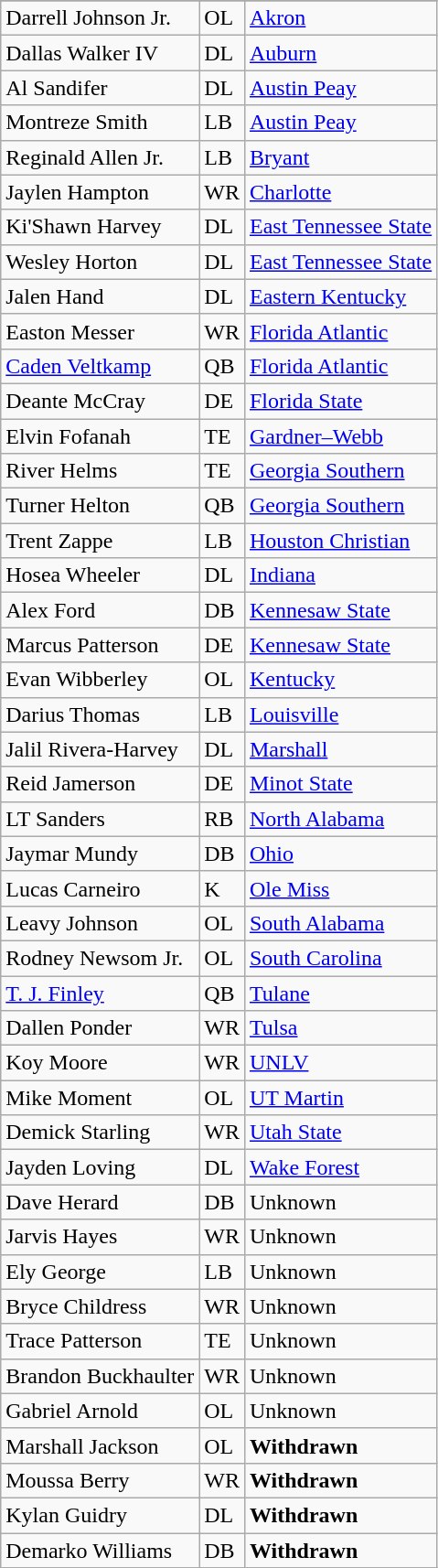<table class="wikitable sortable">
<tr>
</tr>
<tr>
<td>Darrell Johnson Jr.</td>
<td>OL</td>
<td><a href='#'>Akron</a></td>
</tr>
<tr>
<td>Dallas Walker IV</td>
<td>DL</td>
<td><a href='#'>Auburn</a></td>
</tr>
<tr>
<td>Al Sandifer</td>
<td>DL</td>
<td><a href='#'>Austin Peay</a></td>
</tr>
<tr>
<td>Montreze Smith</td>
<td>LB</td>
<td><a href='#'>Austin Peay</a></td>
</tr>
<tr>
<td>Reginald Allen Jr.</td>
<td>LB</td>
<td><a href='#'>Bryant</a></td>
</tr>
<tr>
<td>Jaylen Hampton</td>
<td>WR</td>
<td><a href='#'>Charlotte</a></td>
</tr>
<tr>
<td>Ki'Shawn Harvey</td>
<td>DL</td>
<td><a href='#'>East Tennessee State</a></td>
</tr>
<tr>
<td>Wesley Horton</td>
<td>DL</td>
<td><a href='#'>East Tennessee State</a></td>
</tr>
<tr>
<td>Jalen Hand</td>
<td>DL</td>
<td><a href='#'>Eastern Kentucky</a></td>
</tr>
<tr>
<td>Easton Messer</td>
<td>WR</td>
<td><a href='#'>Florida Atlantic</a></td>
</tr>
<tr>
<td><a href='#'>Caden Veltkamp</a></td>
<td>QB</td>
<td><a href='#'>Florida Atlantic</a></td>
</tr>
<tr>
<td>Deante McCray</td>
<td>DE</td>
<td><a href='#'>Florida State</a></td>
</tr>
<tr>
<td>Elvin Fofanah</td>
<td>TE</td>
<td><a href='#'>Gardner–Webb</a></td>
</tr>
<tr>
<td>River Helms</td>
<td>TE</td>
<td><a href='#'>Georgia Southern</a></td>
</tr>
<tr>
<td>Turner Helton</td>
<td>QB</td>
<td><a href='#'>Georgia Southern</a></td>
</tr>
<tr>
<td>Trent Zappe</td>
<td>LB</td>
<td><a href='#'>Houston Christian</a></td>
</tr>
<tr>
<td>Hosea Wheeler</td>
<td>DL</td>
<td><a href='#'>Indiana</a></td>
</tr>
<tr>
<td>Alex Ford</td>
<td>DB</td>
<td><a href='#'>Kennesaw State</a></td>
</tr>
<tr>
<td>Marcus Patterson</td>
<td>DE</td>
<td><a href='#'>Kennesaw State</a></td>
</tr>
<tr>
<td>Evan Wibberley</td>
<td>OL</td>
<td><a href='#'>Kentucky</a></td>
</tr>
<tr>
<td>Darius Thomas</td>
<td>LB</td>
<td><a href='#'>Louisville</a></td>
</tr>
<tr>
<td>Jalil Rivera-Harvey</td>
<td>DL</td>
<td><a href='#'>Marshall</a></td>
</tr>
<tr>
<td>Reid Jamerson</td>
<td>DE</td>
<td><a href='#'>Minot State</a></td>
</tr>
<tr>
<td>LT Sanders</td>
<td>RB</td>
<td><a href='#'>North Alabama</a></td>
</tr>
<tr>
<td>Jaymar Mundy</td>
<td>DB</td>
<td><a href='#'>Ohio</a></td>
</tr>
<tr>
<td>Lucas Carneiro</td>
<td>K</td>
<td><a href='#'>Ole Miss</a></td>
</tr>
<tr>
<td>Leavy Johnson</td>
<td>OL</td>
<td><a href='#'>South Alabama</a></td>
</tr>
<tr>
<td>Rodney Newsom Jr.</td>
<td>OL</td>
<td><a href='#'>South Carolina</a></td>
</tr>
<tr>
<td><a href='#'>T. J. Finley</a></td>
<td>QB</td>
<td><a href='#'>Tulane</a></td>
</tr>
<tr>
<td>Dallen Ponder</td>
<td>WR</td>
<td><a href='#'>Tulsa</a></td>
</tr>
<tr>
<td>Koy Moore</td>
<td>WR</td>
<td><a href='#'>UNLV</a></td>
</tr>
<tr>
<td>Mike Moment</td>
<td>OL</td>
<td><a href='#'>UT Martin</a></td>
</tr>
<tr>
<td>Demick Starling</td>
<td>WR</td>
<td><a href='#'>Utah State</a></td>
</tr>
<tr>
<td>Jayden Loving</td>
<td>DL</td>
<td><a href='#'>Wake Forest</a></td>
</tr>
<tr>
<td>Dave Herard</td>
<td>DB</td>
<td>Unknown</td>
</tr>
<tr>
<td>Jarvis Hayes</td>
<td>WR</td>
<td>Unknown</td>
</tr>
<tr>
<td>Ely George</td>
<td>LB</td>
<td>Unknown</td>
</tr>
<tr>
<td>Bryce Childress</td>
<td>WR</td>
<td>Unknown</td>
</tr>
<tr>
<td>Trace Patterson</td>
<td>TE</td>
<td>Unknown</td>
</tr>
<tr>
<td>Brandon Buckhaulter</td>
<td>WR</td>
<td>Unknown</td>
</tr>
<tr>
<td>Gabriel Arnold</td>
<td>OL</td>
<td>Unknown</td>
</tr>
<tr>
<td>Marshall Jackson</td>
<td>OL</td>
<td><strong>Withdrawn</strong></td>
</tr>
<tr>
<td>Moussa Berry</td>
<td>WR</td>
<td><strong>Withdrawn</strong></td>
</tr>
<tr>
<td>Kylan Guidry</td>
<td>DL</td>
<td><strong>Withdrawn</strong></td>
</tr>
<tr>
<td>Demarko Williams</td>
<td>DB</td>
<td><strong>Withdrawn</strong></td>
</tr>
<tr>
</tr>
</table>
